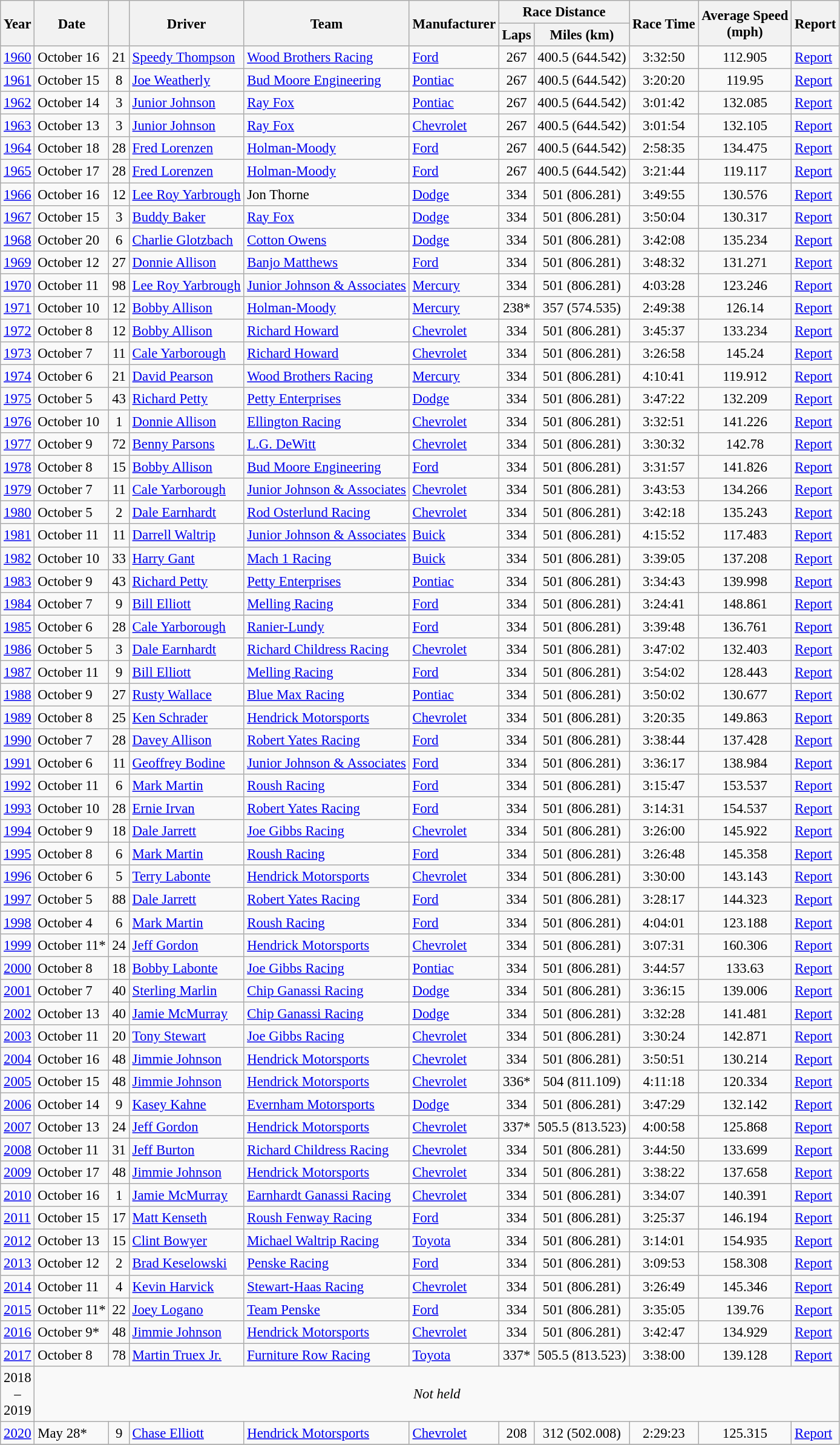<table class="wikitable" style="font-size: 95%;">
<tr>
<th rowspan="2">Year</th>
<th rowspan="2">Date</th>
<th rowspan="2"></th>
<th rowspan="2">Driver</th>
<th rowspan="2">Team</th>
<th rowspan="2">Manufacturer</th>
<th colspan="2">Race Distance</th>
<th rowspan="2">Race Time</th>
<th rowspan="2">Average Speed<br>(mph)</th>
<th rowspan="2">Report</th>
</tr>
<tr>
<th>Laps</th>
<th>Miles (km)</th>
</tr>
<tr>
<td><a href='#'>1960</a></td>
<td>October 16</td>
<td align="center">21</td>
<td><a href='#'>Speedy Thompson</a></td>
<td><a href='#'>Wood Brothers Racing</a></td>
<td><a href='#'>Ford</a></td>
<td align="center">267</td>
<td align="center">400.5 (644.542)</td>
<td align="center">3:32:50</td>
<td align="center">112.905</td>
<td><a href='#'>Report</a></td>
</tr>
<tr>
<td><a href='#'>1961</a></td>
<td>October 15</td>
<td align="center">8</td>
<td><a href='#'>Joe Weatherly</a></td>
<td><a href='#'>Bud Moore Engineering</a></td>
<td><a href='#'>Pontiac</a></td>
<td align="center">267</td>
<td align="center">400.5 (644.542)</td>
<td align="center">3:20:20</td>
<td align="center">119.95</td>
<td><a href='#'>Report</a></td>
</tr>
<tr>
<td><a href='#'>1962</a></td>
<td>October 14</td>
<td align="center">3</td>
<td><a href='#'>Junior Johnson</a></td>
<td><a href='#'>Ray Fox</a></td>
<td><a href='#'>Pontiac</a></td>
<td align="center">267</td>
<td align="center">400.5 (644.542)</td>
<td align="center">3:01:42</td>
<td align="center">132.085</td>
<td><a href='#'>Report</a></td>
</tr>
<tr>
<td><a href='#'>1963</a></td>
<td>October 13</td>
<td align="center">3</td>
<td><a href='#'>Junior Johnson</a></td>
<td><a href='#'>Ray Fox</a></td>
<td><a href='#'>Chevrolet</a></td>
<td align="center">267</td>
<td align="center">400.5 (644.542)</td>
<td align="center">3:01:54</td>
<td align="center">132.105</td>
<td><a href='#'>Report</a></td>
</tr>
<tr>
<td><a href='#'>1964</a></td>
<td>October 18</td>
<td align="center">28</td>
<td><a href='#'>Fred Lorenzen</a></td>
<td><a href='#'>Holman-Moody</a></td>
<td><a href='#'>Ford</a></td>
<td align="center">267</td>
<td align="center">400.5 (644.542)</td>
<td align="center">2:58:35</td>
<td align="center">134.475</td>
<td><a href='#'>Report</a></td>
</tr>
<tr>
<td><a href='#'>1965</a></td>
<td>October 17</td>
<td align="center">28</td>
<td><a href='#'>Fred Lorenzen</a></td>
<td><a href='#'>Holman-Moody</a></td>
<td><a href='#'>Ford</a></td>
<td align="center">267</td>
<td align="center">400.5 (644.542)</td>
<td align="center">3:21:44</td>
<td align="center">119.117</td>
<td><a href='#'>Report</a></td>
</tr>
<tr>
<td><a href='#'>1966</a></td>
<td>October 16</td>
<td align="center">12</td>
<td><a href='#'>Lee Roy Yarbrough</a></td>
<td>Jon Thorne</td>
<td><a href='#'>Dodge</a></td>
<td align="center">334</td>
<td align="center">501 (806.281)</td>
<td align="center">3:49:55</td>
<td align="center">130.576</td>
<td><a href='#'>Report</a></td>
</tr>
<tr>
<td><a href='#'>1967</a></td>
<td>October 15</td>
<td align="center">3</td>
<td><a href='#'>Buddy Baker</a></td>
<td><a href='#'>Ray Fox</a></td>
<td><a href='#'>Dodge</a></td>
<td align="center">334</td>
<td align="center">501 (806.281)</td>
<td align="center">3:50:04</td>
<td align="center">130.317</td>
<td><a href='#'>Report</a></td>
</tr>
<tr>
<td><a href='#'>1968</a></td>
<td>October 20</td>
<td align="center">6</td>
<td><a href='#'>Charlie Glotzbach</a></td>
<td><a href='#'>Cotton Owens</a></td>
<td><a href='#'>Dodge</a></td>
<td align="center">334</td>
<td align="center">501 (806.281)</td>
<td align="center">3:42:08</td>
<td align="center">135.234</td>
<td><a href='#'>Report</a></td>
</tr>
<tr>
<td><a href='#'>1969</a></td>
<td>October 12</td>
<td align="center">27</td>
<td><a href='#'>Donnie Allison</a></td>
<td><a href='#'>Banjo Matthews</a></td>
<td><a href='#'>Ford</a></td>
<td align="center">334</td>
<td align="center">501 (806.281)</td>
<td align="center">3:48:32</td>
<td align="center">131.271</td>
<td><a href='#'>Report</a></td>
</tr>
<tr>
<td><a href='#'>1970</a></td>
<td>October 11</td>
<td align="center">98</td>
<td><a href='#'>Lee Roy Yarbrough</a></td>
<td><a href='#'>Junior Johnson & Associates</a></td>
<td><a href='#'>Mercury</a></td>
<td align="center">334</td>
<td align="center">501 (806.281)</td>
<td align="center">4:03:28</td>
<td align="center">123.246</td>
<td><a href='#'>Report</a></td>
</tr>
<tr>
<td><a href='#'>1971</a></td>
<td>October 10</td>
<td align="center">12</td>
<td><a href='#'>Bobby Allison</a></td>
<td><a href='#'>Holman-Moody</a></td>
<td><a href='#'>Mercury</a></td>
<td align="center">238*</td>
<td align="center">357 (574.535)</td>
<td align="center">2:49:38</td>
<td align="center">126.14</td>
<td><a href='#'>Report</a></td>
</tr>
<tr>
<td><a href='#'>1972</a></td>
<td>October 8</td>
<td align="center">12</td>
<td><a href='#'>Bobby Allison</a></td>
<td><a href='#'>Richard Howard</a></td>
<td><a href='#'>Chevrolet</a></td>
<td align="center">334</td>
<td align="center">501 (806.281)</td>
<td align="center">3:45:37</td>
<td align="center">133.234</td>
<td><a href='#'>Report</a></td>
</tr>
<tr>
<td><a href='#'>1973</a></td>
<td>October 7</td>
<td align="center">11</td>
<td><a href='#'>Cale Yarborough</a></td>
<td><a href='#'>Richard Howard</a></td>
<td><a href='#'>Chevrolet</a></td>
<td align="center">334</td>
<td align="center">501 (806.281)</td>
<td align="center">3:26:58</td>
<td align="center">145.24</td>
<td><a href='#'>Report</a></td>
</tr>
<tr>
<td><a href='#'>1974</a></td>
<td>October 6</td>
<td align="center">21</td>
<td><a href='#'>David Pearson</a></td>
<td><a href='#'>Wood Brothers Racing</a></td>
<td><a href='#'>Mercury</a></td>
<td align="center">334</td>
<td align="center">501 (806.281)</td>
<td align="center">4:10:41</td>
<td align="center">119.912</td>
<td><a href='#'>Report</a></td>
</tr>
<tr>
<td><a href='#'>1975</a></td>
<td>October 5</td>
<td align="center">43</td>
<td><a href='#'>Richard Petty</a></td>
<td><a href='#'>Petty Enterprises</a></td>
<td><a href='#'>Dodge</a></td>
<td align="center">334</td>
<td align="center">501 (806.281)</td>
<td align="center">3:47:22</td>
<td align="center">132.209</td>
<td><a href='#'>Report</a></td>
</tr>
<tr>
<td><a href='#'>1976</a></td>
<td>October 10</td>
<td align="center">1</td>
<td><a href='#'>Donnie Allison</a></td>
<td><a href='#'>Ellington Racing</a></td>
<td><a href='#'>Chevrolet</a></td>
<td align="center">334</td>
<td align="center">501 (806.281)</td>
<td align="center">3:32:51</td>
<td align="center">141.226</td>
<td><a href='#'>Report</a></td>
</tr>
<tr>
<td><a href='#'>1977</a></td>
<td>October 9</td>
<td align="center">72</td>
<td><a href='#'>Benny Parsons</a></td>
<td><a href='#'>L.G. DeWitt</a></td>
<td><a href='#'>Chevrolet</a></td>
<td align="center">334</td>
<td align="center">501 (806.281)</td>
<td align="center">3:30:32</td>
<td align="center">142.78</td>
<td><a href='#'>Report</a></td>
</tr>
<tr>
<td><a href='#'>1978</a></td>
<td>October 8</td>
<td align="center">15</td>
<td><a href='#'>Bobby Allison</a></td>
<td><a href='#'>Bud Moore Engineering</a></td>
<td><a href='#'>Ford</a></td>
<td align="center">334</td>
<td align="center">501 (806.281)</td>
<td align="center">3:31:57</td>
<td align="center">141.826</td>
<td><a href='#'>Report</a></td>
</tr>
<tr>
<td><a href='#'>1979</a></td>
<td>October 7</td>
<td align="center">11</td>
<td><a href='#'>Cale Yarborough</a></td>
<td><a href='#'>Junior Johnson & Associates</a></td>
<td><a href='#'>Chevrolet</a></td>
<td align="center">334</td>
<td align="center">501 (806.281)</td>
<td align="center">3:43:53</td>
<td align="center">134.266</td>
<td><a href='#'>Report</a></td>
</tr>
<tr>
<td><a href='#'>1980</a></td>
<td>October 5</td>
<td align="center">2</td>
<td><a href='#'>Dale Earnhardt</a></td>
<td><a href='#'>Rod Osterlund Racing</a></td>
<td><a href='#'>Chevrolet</a></td>
<td align="center">334</td>
<td align="center">501 (806.281)</td>
<td align="center">3:42:18</td>
<td align="center">135.243</td>
<td><a href='#'>Report</a></td>
</tr>
<tr>
<td><a href='#'>1981</a></td>
<td>October 11</td>
<td align="center">11</td>
<td><a href='#'>Darrell Waltrip</a></td>
<td><a href='#'>Junior Johnson & Associates</a></td>
<td><a href='#'>Buick</a></td>
<td align="center">334</td>
<td align="center">501 (806.281)</td>
<td align="center">4:15:52</td>
<td align="center">117.483</td>
<td><a href='#'>Report</a></td>
</tr>
<tr>
<td><a href='#'>1982</a></td>
<td>October 10</td>
<td align="center">33</td>
<td><a href='#'>Harry Gant</a></td>
<td><a href='#'>Mach 1 Racing</a></td>
<td><a href='#'>Buick</a></td>
<td align="center">334</td>
<td align="center">501 (806.281)</td>
<td align="center">3:39:05</td>
<td align="center">137.208</td>
<td><a href='#'>Report</a></td>
</tr>
<tr>
<td><a href='#'>1983</a></td>
<td>October 9</td>
<td align="center">43</td>
<td><a href='#'>Richard Petty</a></td>
<td><a href='#'>Petty Enterprises</a></td>
<td><a href='#'>Pontiac</a></td>
<td align="center">334</td>
<td align="center">501 (806.281)</td>
<td align="center">3:34:43</td>
<td align="center">139.998</td>
<td><a href='#'>Report</a></td>
</tr>
<tr>
<td><a href='#'>1984</a></td>
<td>October 7</td>
<td align="center">9</td>
<td><a href='#'>Bill Elliott</a></td>
<td><a href='#'>Melling Racing</a></td>
<td><a href='#'>Ford</a></td>
<td align="center">334</td>
<td align="center">501 (806.281)</td>
<td align="center">3:24:41</td>
<td align="center">148.861</td>
<td><a href='#'>Report</a></td>
</tr>
<tr>
<td><a href='#'>1985</a></td>
<td>October 6</td>
<td align="center">28</td>
<td><a href='#'>Cale Yarborough</a></td>
<td><a href='#'>Ranier-Lundy</a></td>
<td><a href='#'>Ford</a></td>
<td align="center">334</td>
<td align="center">501 (806.281)</td>
<td align="center">3:39:48</td>
<td align="center">136.761</td>
<td><a href='#'>Report</a></td>
</tr>
<tr>
<td><a href='#'>1986</a></td>
<td>October 5</td>
<td align="center">3</td>
<td><a href='#'>Dale Earnhardt</a></td>
<td><a href='#'>Richard Childress Racing</a></td>
<td><a href='#'>Chevrolet</a></td>
<td align="center">334</td>
<td align="center">501 (806.281)</td>
<td align="center">3:47:02</td>
<td align="center">132.403</td>
<td><a href='#'>Report</a></td>
</tr>
<tr>
<td><a href='#'>1987</a></td>
<td>October 11</td>
<td align="center">9</td>
<td><a href='#'>Bill Elliott</a></td>
<td><a href='#'>Melling Racing</a></td>
<td><a href='#'>Ford</a></td>
<td align="center">334</td>
<td align="center">501 (806.281)</td>
<td align="center">3:54:02</td>
<td align="center">128.443</td>
<td><a href='#'>Report</a></td>
</tr>
<tr>
<td><a href='#'>1988</a></td>
<td>October 9</td>
<td align="center">27</td>
<td><a href='#'>Rusty Wallace</a></td>
<td><a href='#'>Blue Max Racing</a></td>
<td><a href='#'>Pontiac</a></td>
<td align="center">334</td>
<td align="center">501 (806.281)</td>
<td align="center">3:50:02</td>
<td align="center">130.677</td>
<td><a href='#'>Report</a></td>
</tr>
<tr>
<td><a href='#'>1989</a></td>
<td>October 8</td>
<td align="center">25</td>
<td><a href='#'>Ken Schrader</a></td>
<td><a href='#'>Hendrick Motorsports</a></td>
<td><a href='#'>Chevrolet</a></td>
<td align="center">334</td>
<td align="center">501 (806.281)</td>
<td align="center">3:20:35</td>
<td align="center">149.863</td>
<td><a href='#'>Report</a></td>
</tr>
<tr>
<td><a href='#'>1990</a></td>
<td>October 7</td>
<td align="center">28</td>
<td><a href='#'>Davey Allison</a></td>
<td><a href='#'>Robert Yates Racing</a></td>
<td><a href='#'>Ford</a></td>
<td align="center">334</td>
<td align="center">501 (806.281)</td>
<td align="center">3:38:44</td>
<td align="center">137.428</td>
<td><a href='#'>Report</a></td>
</tr>
<tr>
<td><a href='#'>1991</a></td>
<td>October 6</td>
<td align="center">11</td>
<td><a href='#'>Geoffrey Bodine</a></td>
<td><a href='#'>Junior Johnson & Associates</a></td>
<td><a href='#'>Ford</a></td>
<td align="center">334</td>
<td align="center">501 (806.281)</td>
<td align="center">3:36:17</td>
<td align="center">138.984</td>
<td><a href='#'>Report</a></td>
</tr>
<tr>
<td><a href='#'>1992</a></td>
<td>October 11</td>
<td align="center">6</td>
<td><a href='#'>Mark Martin</a></td>
<td><a href='#'>Roush Racing</a></td>
<td><a href='#'>Ford</a></td>
<td align="center">334</td>
<td align="center">501 (806.281)</td>
<td align="center">3:15:47</td>
<td align="center">153.537</td>
<td><a href='#'>Report</a></td>
</tr>
<tr>
<td><a href='#'>1993</a></td>
<td>October 10</td>
<td align="center">28</td>
<td><a href='#'>Ernie Irvan</a></td>
<td><a href='#'>Robert Yates Racing</a></td>
<td><a href='#'>Ford</a></td>
<td align="center">334</td>
<td align="center">501 (806.281)</td>
<td align="center">3:14:31</td>
<td align="center">154.537</td>
<td><a href='#'>Report</a></td>
</tr>
<tr>
<td><a href='#'>1994</a></td>
<td>October 9</td>
<td align="center">18</td>
<td><a href='#'>Dale Jarrett</a></td>
<td><a href='#'>Joe Gibbs Racing</a></td>
<td><a href='#'>Chevrolet</a></td>
<td align="center">334</td>
<td align="center">501 (806.281)</td>
<td align="center">3:26:00</td>
<td align="center">145.922</td>
<td><a href='#'>Report</a></td>
</tr>
<tr>
<td><a href='#'>1995</a></td>
<td>October 8</td>
<td align="center">6</td>
<td><a href='#'>Mark Martin</a></td>
<td><a href='#'>Roush Racing</a></td>
<td><a href='#'>Ford</a></td>
<td align="center">334</td>
<td align="center">501 (806.281)</td>
<td align="center">3:26:48</td>
<td align="center">145.358</td>
<td><a href='#'>Report</a></td>
</tr>
<tr>
<td><a href='#'>1996</a></td>
<td>October 6</td>
<td align="center">5</td>
<td><a href='#'>Terry Labonte</a></td>
<td><a href='#'>Hendrick Motorsports</a></td>
<td><a href='#'>Chevrolet</a></td>
<td align="center">334</td>
<td align="center">501 (806.281)</td>
<td align="center">3:30:00</td>
<td align="center">143.143</td>
<td><a href='#'>Report</a></td>
</tr>
<tr>
<td><a href='#'>1997</a></td>
<td>October 5</td>
<td align="center">88</td>
<td><a href='#'>Dale Jarrett</a></td>
<td><a href='#'>Robert Yates Racing</a></td>
<td><a href='#'>Ford</a></td>
<td align="center">334</td>
<td align="center">501 (806.281)</td>
<td align="center">3:28:17</td>
<td align="center">144.323</td>
<td><a href='#'>Report</a></td>
</tr>
<tr>
<td><a href='#'>1998</a></td>
<td>October 4</td>
<td align="center">6</td>
<td><a href='#'>Mark Martin</a></td>
<td><a href='#'>Roush Racing</a></td>
<td><a href='#'>Ford</a></td>
<td align="center">334</td>
<td align="center">501 (806.281)</td>
<td align="center">4:04:01</td>
<td align="center">123.188</td>
<td><a href='#'>Report</a></td>
</tr>
<tr>
<td><a href='#'>1999</a></td>
<td>October 11*</td>
<td align="center">24</td>
<td><a href='#'>Jeff Gordon</a></td>
<td><a href='#'>Hendrick Motorsports</a></td>
<td><a href='#'>Chevrolet</a></td>
<td align="center">334</td>
<td align="center">501 (806.281)</td>
<td align="center">3:07:31</td>
<td align="center">160.306</td>
<td><a href='#'>Report</a></td>
</tr>
<tr>
<td><a href='#'>2000</a></td>
<td>October 8</td>
<td align="center">18</td>
<td><a href='#'>Bobby Labonte</a></td>
<td><a href='#'>Joe Gibbs Racing</a></td>
<td><a href='#'>Pontiac</a></td>
<td align="center">334</td>
<td align="center">501 (806.281)</td>
<td align="center">3:44:57</td>
<td align="center">133.63</td>
<td><a href='#'>Report</a></td>
</tr>
<tr>
<td><a href='#'>2001</a></td>
<td>October 7</td>
<td align="center">40</td>
<td><a href='#'>Sterling Marlin</a></td>
<td><a href='#'>Chip Ganassi Racing</a></td>
<td><a href='#'>Dodge</a></td>
<td align="center">334</td>
<td align="center">501 (806.281)</td>
<td align="center">3:36:15</td>
<td align="center">139.006</td>
<td><a href='#'>Report</a></td>
</tr>
<tr>
<td><a href='#'>2002</a></td>
<td>October 13</td>
<td align="center">40</td>
<td><a href='#'>Jamie McMurray</a></td>
<td><a href='#'>Chip Ganassi Racing</a></td>
<td><a href='#'>Dodge</a></td>
<td align="center">334</td>
<td align="center">501 (806.281)</td>
<td align="center">3:32:28</td>
<td align="center">141.481</td>
<td><a href='#'>Report</a></td>
</tr>
<tr>
<td><a href='#'>2003</a></td>
<td>October 11</td>
<td align="center">20</td>
<td><a href='#'>Tony Stewart</a></td>
<td><a href='#'>Joe Gibbs Racing</a></td>
<td><a href='#'>Chevrolet</a></td>
<td align="center">334</td>
<td align="center">501 (806.281)</td>
<td align="center">3:30:24</td>
<td align="center">142.871</td>
<td><a href='#'>Report</a></td>
</tr>
<tr>
<td><a href='#'>2004</a></td>
<td>October 16</td>
<td align="center">48</td>
<td><a href='#'>Jimmie Johnson</a></td>
<td><a href='#'>Hendrick Motorsports</a></td>
<td><a href='#'>Chevrolet</a></td>
<td align="center">334</td>
<td align="center">501 (806.281)</td>
<td align="center">3:50:51</td>
<td align="center">130.214</td>
<td><a href='#'>Report</a></td>
</tr>
<tr>
<td><a href='#'>2005</a></td>
<td>October 15</td>
<td align="center">48</td>
<td><a href='#'>Jimmie Johnson</a></td>
<td><a href='#'>Hendrick Motorsports</a></td>
<td><a href='#'>Chevrolet</a></td>
<td align="center">336*</td>
<td align="center">504 (811.109)</td>
<td align="center">4:11:18</td>
<td align="center">120.334</td>
<td><a href='#'>Report</a></td>
</tr>
<tr>
<td><a href='#'>2006</a></td>
<td>October 14</td>
<td align="center">9</td>
<td><a href='#'>Kasey Kahne</a></td>
<td><a href='#'>Evernham Motorsports</a></td>
<td><a href='#'>Dodge</a></td>
<td align="center">334</td>
<td align="center">501 (806.281)</td>
<td align="center">3:47:29</td>
<td align="center">132.142</td>
<td><a href='#'>Report</a></td>
</tr>
<tr>
<td><a href='#'>2007</a></td>
<td>October 13</td>
<td align="center">24</td>
<td><a href='#'>Jeff Gordon</a></td>
<td><a href='#'>Hendrick Motorsports</a></td>
<td><a href='#'>Chevrolet</a></td>
<td align="center">337*</td>
<td align="center">505.5 (813.523)</td>
<td align="center">4:00:58</td>
<td align="center">125.868</td>
<td><a href='#'>Report</a></td>
</tr>
<tr>
<td><a href='#'>2008</a></td>
<td>October 11</td>
<td align="center">31</td>
<td><a href='#'>Jeff Burton</a></td>
<td><a href='#'>Richard Childress Racing</a></td>
<td><a href='#'>Chevrolet</a></td>
<td align="center">334</td>
<td align="center">501 (806.281)</td>
<td align="center">3:44:50</td>
<td align="center">133.699</td>
<td><a href='#'>Report</a></td>
</tr>
<tr>
<td><a href='#'>2009</a></td>
<td>October 17</td>
<td align="center">48</td>
<td><a href='#'>Jimmie Johnson</a></td>
<td><a href='#'>Hendrick Motorsports</a></td>
<td><a href='#'>Chevrolet</a></td>
<td align="center">334</td>
<td align="center">501 (806.281)</td>
<td align="center">3:38:22</td>
<td align="center">137.658</td>
<td><a href='#'>Report</a></td>
</tr>
<tr>
<td><a href='#'>2010</a></td>
<td>October 16</td>
<td align="center">1</td>
<td><a href='#'>Jamie McMurray</a></td>
<td><a href='#'>Earnhardt Ganassi Racing</a></td>
<td><a href='#'>Chevrolet</a></td>
<td align="center">334</td>
<td align="center">501 (806.281)</td>
<td align="center">3:34:07</td>
<td align="center">140.391</td>
<td><a href='#'>Report</a></td>
</tr>
<tr>
<td><a href='#'>2011</a></td>
<td>October 15</td>
<td align="center">17</td>
<td><a href='#'>Matt Kenseth</a></td>
<td><a href='#'>Roush Fenway Racing</a></td>
<td><a href='#'>Ford</a></td>
<td align="center">334</td>
<td align="center">501 (806.281)</td>
<td align="center">3:25:37</td>
<td align="center">146.194</td>
<td><a href='#'>Report</a></td>
</tr>
<tr>
<td><a href='#'>2012</a></td>
<td>October 13</td>
<td align="center">15</td>
<td><a href='#'>Clint Bowyer</a></td>
<td><a href='#'>Michael Waltrip Racing</a></td>
<td><a href='#'>Toyota</a></td>
<td align="center">334</td>
<td align="center">501 (806.281)</td>
<td align="center">3:14:01</td>
<td align="center">154.935</td>
<td><a href='#'>Report</a></td>
</tr>
<tr>
<td><a href='#'>2013</a></td>
<td>October 12</td>
<td align="center">2</td>
<td><a href='#'>Brad Keselowski</a></td>
<td><a href='#'>Penske Racing</a></td>
<td><a href='#'>Ford</a></td>
<td align="center">334</td>
<td align="center">501 (806.281)</td>
<td align="center">3:09:53</td>
<td align="center">158.308</td>
<td><a href='#'>Report</a></td>
</tr>
<tr>
<td><a href='#'>2014</a></td>
<td>October 11</td>
<td align="center">4</td>
<td><a href='#'>Kevin Harvick</a></td>
<td><a href='#'>Stewart-Haas Racing</a></td>
<td><a href='#'>Chevrolet</a></td>
<td align="center">334</td>
<td align="center">501 (806.281)</td>
<td align="center">3:26:49</td>
<td align="center">145.346</td>
<td><a href='#'>Report</a></td>
</tr>
<tr>
<td><a href='#'>2015</a></td>
<td>October 11*</td>
<td align="center">22</td>
<td><a href='#'>Joey Logano</a></td>
<td><a href='#'>Team Penske</a></td>
<td><a href='#'>Ford</a></td>
<td align="center">334</td>
<td align="center">501 (806.281)</td>
<td align="center">3:35:05</td>
<td align="center">139.76</td>
<td><a href='#'>Report</a></td>
</tr>
<tr>
<td><a href='#'>2016</a></td>
<td>October 9*</td>
<td align="center">48</td>
<td><a href='#'>Jimmie Johnson</a></td>
<td><a href='#'>Hendrick Motorsports</a></td>
<td><a href='#'>Chevrolet</a></td>
<td align="center">334</td>
<td align="center">501 (806.281)</td>
<td align="center">3:42:47</td>
<td align="center">134.929</td>
<td><a href='#'>Report</a></td>
</tr>
<tr>
<td><a href='#'>2017</a></td>
<td>October 8</td>
<td align="center">78</td>
<td><a href='#'>Martin Truex Jr.</a></td>
<td><a href='#'>Furniture Row Racing</a></td>
<td><a href='#'>Toyota</a></td>
<td align="center">337*</td>
<td align="center">505.5 (813.523)</td>
<td align="center">3:38:00</td>
<td align="center">139.128</td>
<td><a href='#'>Report</a></td>
</tr>
<tr>
<td align=center>2018<br>–<br>2019</td>
<td colspan=10 align=center><em>Not held</em></td>
</tr>
<tr>
<td><a href='#'>2020</a></td>
<td>May 28*</td>
<td align="center">9</td>
<td><a href='#'>Chase Elliott</a></td>
<td><a href='#'>Hendrick Motorsports</a></td>
<td><a href='#'>Chevrolet</a></td>
<td style="text-align:center;">208</td>
<td style="text-align:center;">312 (502.008)</td>
<td style="text-align:center;">2:29:23</td>
<td style="text-align:center;">125.315</td>
<td><a href='#'>Report</a></td>
</tr>
<tr>
</tr>
</table>
